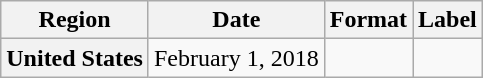<table class="wikitable plainrowheaders" style="text-align:center;">
<tr>
<th>Region</th>
<th>Date</th>
<th>Format</th>
<th>Label</th>
</tr>
<tr>
<th scope="row">United States</th>
<td>February 1, 2018</td>
<td></td>
<td></td>
</tr>
</table>
